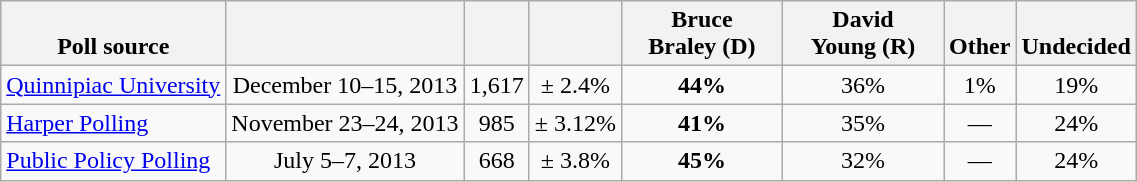<table class="wikitable" style="text-align:center">
<tr valign= bottom>
<th>Poll source</th>
<th></th>
<th></th>
<th></th>
<th style="width:100px;">Bruce<br>Braley (D)</th>
<th style="width:100px;">David<br>Young (R)</th>
<th>Other</th>
<th>Undecided</th>
</tr>
<tr>
<td align=left><a href='#'>Quinnipiac University</a></td>
<td>December 10–15, 2013</td>
<td>1,617</td>
<td>± 2.4%</td>
<td><strong>44%</strong></td>
<td>36%</td>
<td>1%</td>
<td>19%</td>
</tr>
<tr>
<td align=left><a href='#'>Harper Polling</a></td>
<td>November 23–24, 2013</td>
<td>985</td>
<td>± 3.12%</td>
<td><strong>41%</strong></td>
<td>35%</td>
<td>—</td>
<td>24%</td>
</tr>
<tr>
<td align=left><a href='#'>Public Policy Polling</a></td>
<td>July 5–7, 2013</td>
<td>668</td>
<td>± 3.8%</td>
<td><strong>45%</strong></td>
<td>32%</td>
<td>—</td>
<td>24%</td>
</tr>
</table>
